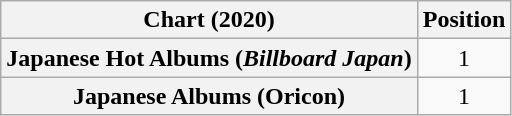<table class="wikitable plainrowheaders" style="text-align:center">
<tr>
<th scope="col">Chart (2020)</th>
<th scope="col">Position</th>
</tr>
<tr>
<th scope="row">Japanese Hot Albums (<em>Billboard Japan</em>)</th>
<td>1</td>
</tr>
<tr>
<th scope="row">Japanese Albums (Oricon)</th>
<td>1</td>
</tr>
</table>
